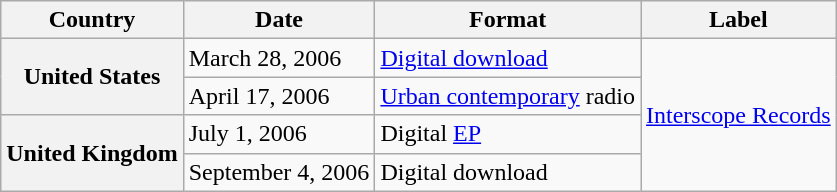<table class="wikitable plainrowheaders">
<tr>
<th scope="col">Country</th>
<th scope="col">Date</th>
<th scope="col">Format</th>
<th scope="col">Label</th>
</tr>
<tr>
<th scope="row" rowspan="2">United States</th>
<td>March 28, 2006</td>
<td><a href='#'>Digital download</a></td>
<td rowspan="4"><a href='#'>Interscope Records</a></td>
</tr>
<tr>
<td>April 17, 2006</td>
<td><a href='#'>Urban contemporary</a> radio</td>
</tr>
<tr>
<th scope="row" rowspan="2">United Kingdom</th>
<td>July 1, 2006</td>
<td>Digital <a href='#'>EP</a></td>
</tr>
<tr>
<td>September 4, 2006</td>
<td>Digital download</td>
</tr>
</table>
